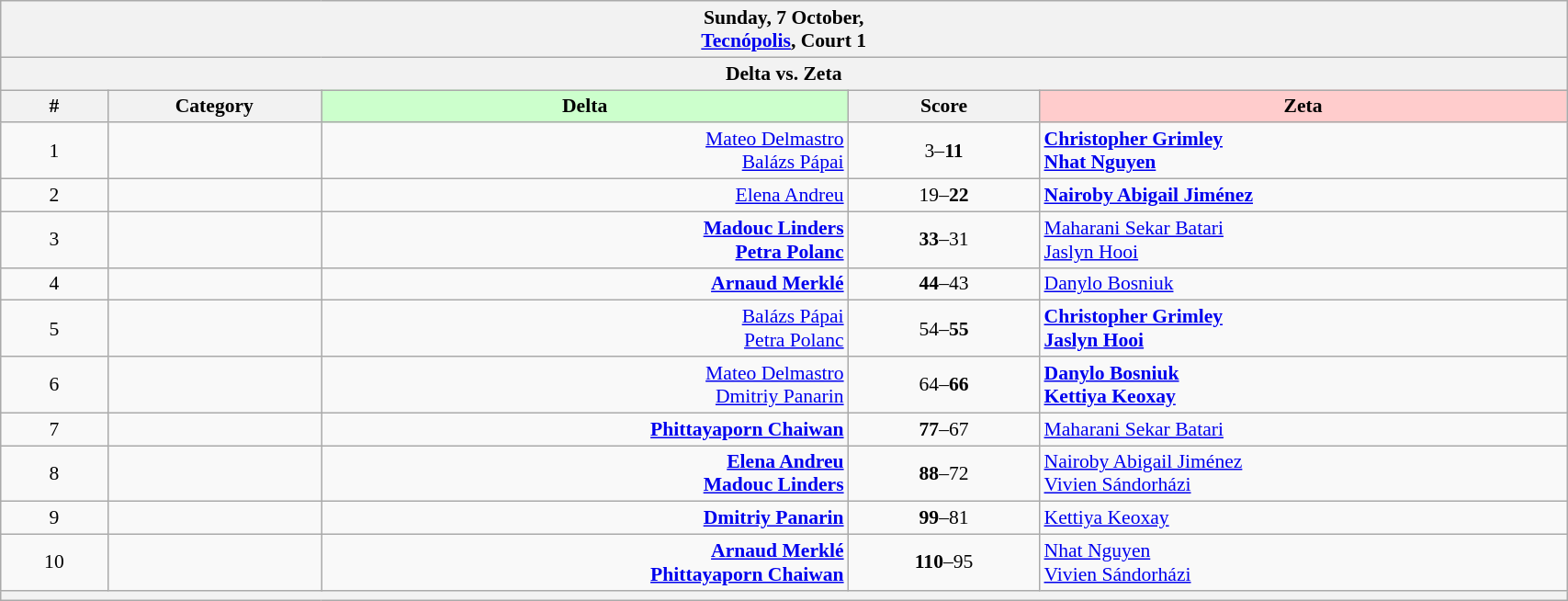<table class="collapse wikitable" style="font-size:90%; text-align:center" width="90%">
<tr>
<th colspan="5">Sunday, 7 October, <br><a href='#'>Tecnópolis</a>, Court 1</th>
</tr>
<tr>
<th colspan="5">Delta vs. Zeta</th>
</tr>
<tr>
<th width="25">#</th>
<th width="50">Category</th>
<th style="background-color:#CCFFCC" width="150">Delta</th>
<th width="50">Score<br></th>
<th style="background-color:#FFCCCC" width="150">Zeta</th>
</tr>
<tr>
<td>1</td>
<td></td>
<td align="right"><a href='#'>Mateo Delmastro</a> <br><a href='#'>Balázs Pápai</a> </td>
<td>3–<strong>11</strong><br></td>
<td align="left"><strong> <a href='#'>Christopher Grimley</a><br> <a href='#'>Nhat Nguyen</a></strong></td>
</tr>
<tr>
<td>2</td>
<td></td>
<td align="right"><a href='#'>Elena Andreu</a> </td>
<td>19–<strong>22</strong><br></td>
<td align="left"><strong> <a href='#'>Nairoby Abigail Jiménez</a></strong></td>
</tr>
<tr>
<td>3</td>
<td></td>
<td align="right"><strong><a href='#'>Madouc Linders</a> <br><a href='#'>Petra Polanc</a> </strong></td>
<td><strong>33</strong>–31<br></td>
<td align="left"> <a href='#'>Maharani Sekar Batari</a><br> <a href='#'>Jaslyn Hooi</a></td>
</tr>
<tr>
<td>4</td>
<td></td>
<td align="right"><strong><a href='#'>Arnaud Merklé</a> </strong></td>
<td><strong>44</strong>–43<br></td>
<td align="left"> <a href='#'>Danylo Bosniuk</a></td>
</tr>
<tr>
<td>5</td>
<td></td>
<td align="right"><a href='#'>Balázs Pápai</a> <br><a href='#'>Petra Polanc</a> </td>
<td>54–<strong>55</strong><br></td>
<td align="left"><strong> <a href='#'>Christopher Grimley</a><br> <a href='#'>Jaslyn Hooi</a></strong></td>
</tr>
<tr>
<td>6</td>
<td></td>
<td align="right"><a href='#'>Mateo Delmastro</a> <br><a href='#'>Dmitriy Panarin</a> </td>
<td>64–<strong>66</strong><br></td>
<td align="left"><strong> <a href='#'>Danylo Bosniuk</a><br> <a href='#'>Kettiya Keoxay</a></strong></td>
</tr>
<tr>
<td>7</td>
<td></td>
<td align="right"><strong><a href='#'>Phittayaporn Chaiwan</a> </strong></td>
<td><strong>77</strong>–67<br></td>
<td align="left"> <a href='#'>Maharani Sekar Batari</a></td>
</tr>
<tr>
<td>8</td>
<td></td>
<td align="right"><strong><a href='#'>Elena Andreu</a> <br><a href='#'>Madouc Linders</a> </strong></td>
<td><strong>88</strong>–72<br></td>
<td align="left"> <a href='#'>Nairoby Abigail Jiménez</a><br> <a href='#'>Vivien Sándorházi</a></td>
</tr>
<tr>
<td>9</td>
<td></td>
<td align="right"><strong><a href='#'>Dmitriy Panarin</a> </strong></td>
<td><strong>99</strong>–81<br></td>
<td align="left"> <a href='#'>Kettiya Keoxay</a></td>
</tr>
<tr>
<td>10</td>
<td></td>
<td align="right"><strong><a href='#'>Arnaud Merklé</a> <br><a href='#'>Phittayaporn Chaiwan</a> </strong></td>
<td><strong>110</strong>–95<br></td>
<td align="left"> <a href='#'>Nhat Nguyen</a><br> <a href='#'>Vivien Sándorházi</a></td>
</tr>
<tr>
<th colspan="5"></th>
</tr>
</table>
